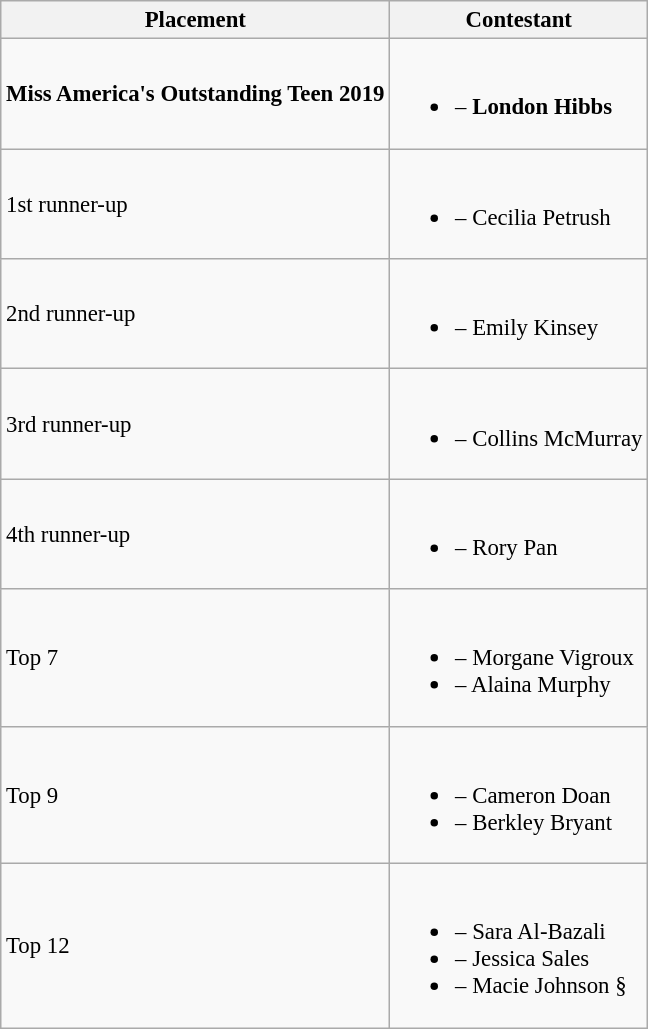<table class="wikitable sortable" style="font-size: 95%;">
<tr>
<th>Placement</th>
<th>Contestant</th>
</tr>
<tr>
<td><strong>Miss America's Outstanding Teen 2019</strong></td>
<td><br><ul><li><strong></strong> – <strong>London Hibbs</strong></li></ul></td>
</tr>
<tr>
<td>1st runner-up</td>
<td><br><ul><li> – Cecilia Petrush</li></ul></td>
</tr>
<tr>
<td>2nd runner-up</td>
<td><br><ul><li> – Emily Kinsey</li></ul></td>
</tr>
<tr>
<td>3rd runner-up</td>
<td><br><ul><li> – Collins McMurray</li></ul></td>
</tr>
<tr>
<td>4th runner-up</td>
<td><br><ul><li> – Rory Pan</li></ul></td>
</tr>
<tr>
<td>Top 7</td>
<td><br><ul><li> – Morgane Vigroux</li><li> – Alaina Murphy</li></ul></td>
</tr>
<tr>
<td>Top 9</td>
<td><br><ul><li> – Cameron Doan</li><li> – Berkley Bryant</li></ul></td>
</tr>
<tr>
<td>Top 12</td>
<td><br><ul><li> – Sara Al-Bazali</li><li> – Jessica Sales</li><li> – Macie Johnson §</li></ul></td>
</tr>
</table>
